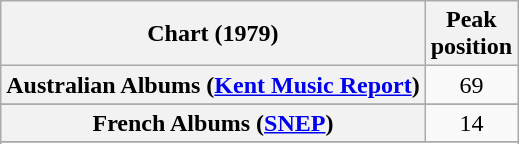<table class="wikitable sortable plainrowheaders" style="text-align:center">
<tr>
<th scope="col">Chart (1979)</th>
<th scope="col">Peak<br>position</th>
</tr>
<tr>
<th scope="row">Australian Albums (<a href='#'>Kent Music Report</a>)</th>
<td align="center">69</td>
</tr>
<tr>
</tr>
<tr>
<th scope="row">French Albums (<a href='#'>SNEP</a>)</th>
<td align="center">14</td>
</tr>
<tr>
</tr>
<tr>
</tr>
</table>
